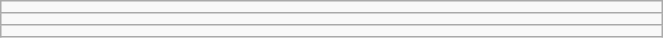<table class="wikitable" style=" text-align:center; font-size:110%;" width="35%">
<tr>
<td></td>
</tr>
<tr>
<td></td>
</tr>
<tr>
<td></td>
</tr>
</table>
